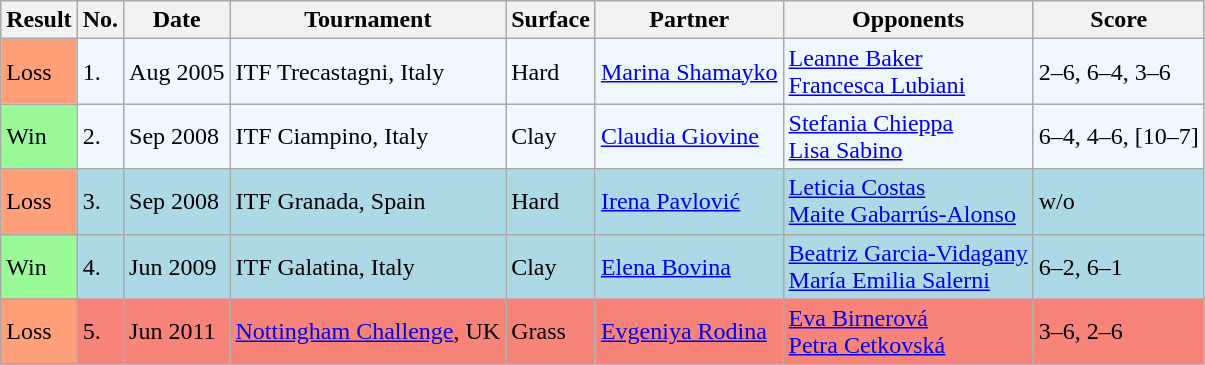<table class="wikitable">
<tr>
<th>Result</th>
<th>No.</th>
<th>Date</th>
<th>Tournament</th>
<th>Surface</th>
<th>Partner</th>
<th>Opponents</th>
<th>Score</th>
</tr>
<tr bgcolor="#f0f8ff">
<td bgcolor=FFA07A>Loss</td>
<td>1.</td>
<td>Aug 2005</td>
<td>ITF Trecastagni, Italy</td>
<td>Hard</td>
<td> <a href='#'>Marina Shamayko</a></td>
<td> <a href='#'>Leanne Baker</a><br> <a href='#'>Francesca Lubiani</a></td>
<td>2–6, 6–4, 3–6</td>
</tr>
<tr bgcolor="#f0f8ff">
<td style="background:#98fb98;">Win</td>
<td>2.</td>
<td>Sep 2008</td>
<td>ITF Ciampino, Italy</td>
<td>Clay</td>
<td> <a href='#'>Claudia Giovine</a></td>
<td> <a href='#'>Stefania Chieppa</a><br> <a href='#'>Lisa Sabino</a></td>
<td>6–4, 4–6, [10–7]</td>
</tr>
<tr bgcolor="lightblue">
<td bgcolor=FFA07A>Loss</td>
<td>3.</td>
<td>Sep 2008</td>
<td>ITF Granada, Spain</td>
<td>Hard</td>
<td> <a href='#'>Irena Pavlović</a></td>
<td> <a href='#'>Leticia Costas</a><br> <a href='#'>Maite Gabarrús-Alonso</a></td>
<td>w/o</td>
</tr>
<tr bgcolor="lightblue">
<td style="background:#98fb98;">Win</td>
<td>4.</td>
<td>Jun 2009</td>
<td>ITF Galatina, Italy</td>
<td>Clay</td>
<td> <a href='#'>Elena Bovina</a></td>
<td> <a href='#'>Beatriz Garcia-Vidagany</a><br> <a href='#'>María Emilia Salerni</a></td>
<td>6–2, 6–1</td>
</tr>
<tr bgcolor="#F88379">
<td bgcolor=FFA07A>Loss</td>
<td>5.</td>
<td>Jun 2011</td>
<td><a href='#'>Nottingham Challenge</a>, UK</td>
<td>Grass</td>
<td> <a href='#'>Evgeniya Rodina</a></td>
<td> <a href='#'>Eva Birnerová</a><br> <a href='#'>Petra Cetkovská</a></td>
<td>3–6, 2–6</td>
</tr>
</table>
